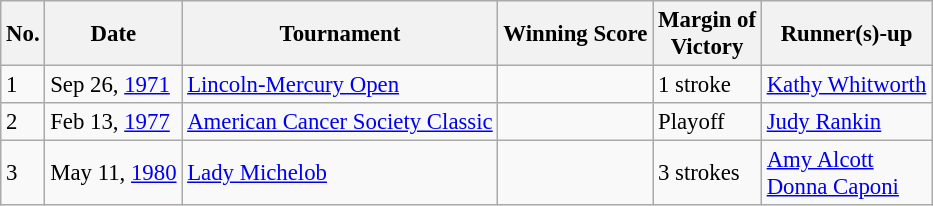<table class="wikitable" style="font-size:95%;">
<tr>
<th>No.</th>
<th>Date</th>
<th>Tournament</th>
<th>Winning Score</th>
<th>Margin of<br>Victory</th>
<th>Runner(s)-up</th>
</tr>
<tr>
<td>1</td>
<td>Sep 26, <a href='#'>1971</a></td>
<td><a href='#'>Lincoln-Mercury Open</a></td>
<td></td>
<td>1 stroke</td>
<td> <a href='#'>Kathy Whitworth</a></td>
</tr>
<tr>
<td>2</td>
<td>Feb 13, <a href='#'>1977</a></td>
<td><a href='#'>American Cancer Society Classic</a></td>
<td></td>
<td>Playoff</td>
<td> <a href='#'>Judy Rankin</a></td>
</tr>
<tr>
<td>3</td>
<td>May 11, <a href='#'>1980</a></td>
<td><a href='#'>Lady Michelob</a></td>
<td></td>
<td>3 strokes</td>
<td> <a href='#'>Amy Alcott</a><br> <a href='#'>Donna Caponi</a></td>
</tr>
</table>
